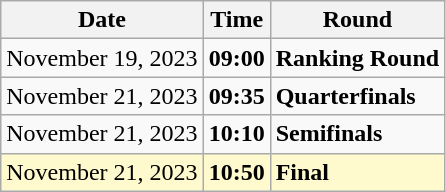<table class="wikitable">
<tr>
<th>Date</th>
<th>Time</th>
<th>Round</th>
</tr>
<tr>
<td>November 19, 2023</td>
<td><strong>09:00</strong></td>
<td><strong>Ranking Round</strong></td>
</tr>
<tr>
<td>November 21, 2023</td>
<td><strong>09:35</strong></td>
<td><strong>Quarterfinals</strong></td>
</tr>
<tr>
<td>November 21, 2023</td>
<td><strong>10:10</strong></td>
<td><strong>Semifinals</strong></td>
</tr>
<tr style=background:lemonchiffon>
<td>November 21, 2023</td>
<td><strong>10:50</strong></td>
<td><strong>Final</strong></td>
</tr>
</table>
